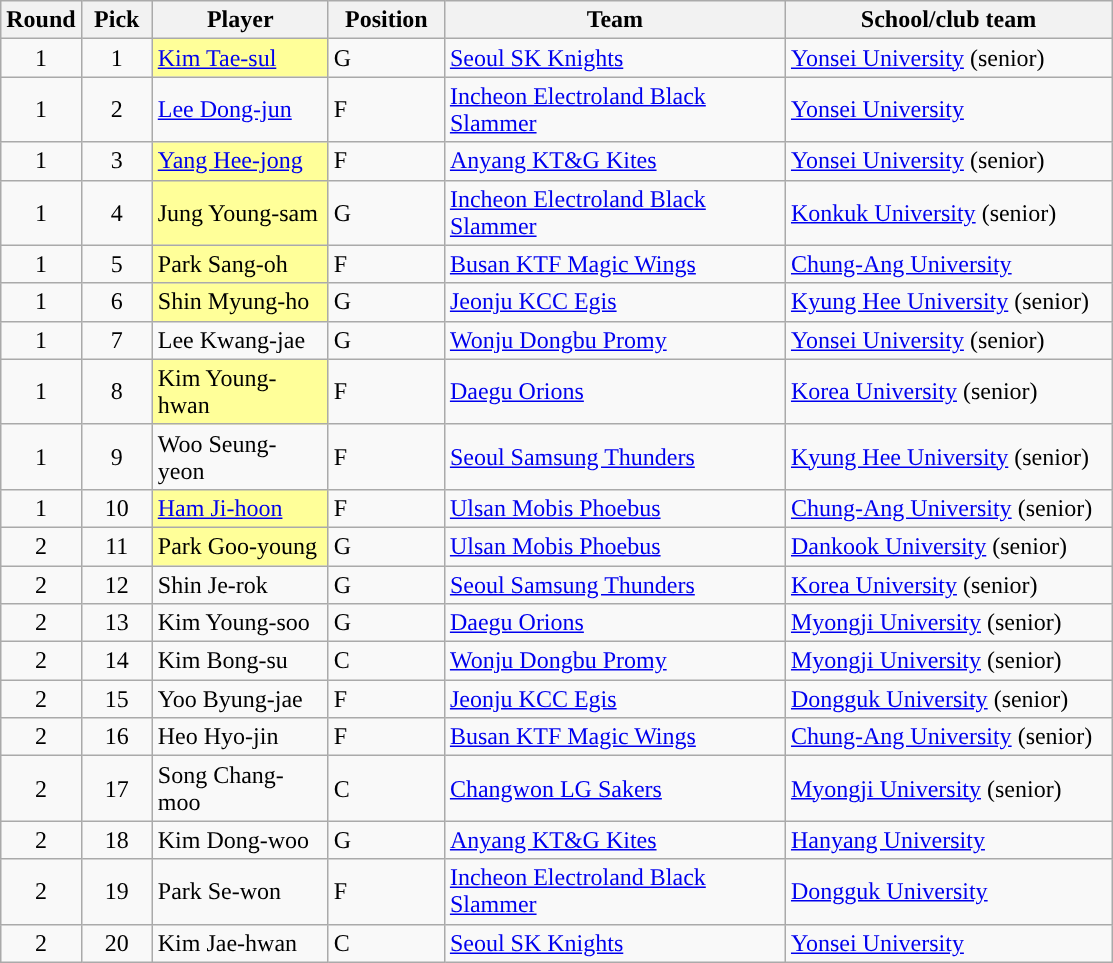<table class="wikitable sortable sortable">
<tr>
<th scope="col" width=40>Round</th>
<th scope="col" width=40>Pick</th>
<th scope="col" width=110>Player</th>
<th scope="col" width=70>Position</th>
<th scope="col" width=220>Team</th>
<th scope="col" width=210>School/club team</th>
</tr>
<tr>
<td align=center>1</td>
<td align=center>1</td>
<td style="background-color:#FFFF99;"><a href='#'>Kim Tae-sul</a></td>
<td>G</td>
<td><a href='#'>Seoul SK Knights</a></td>
<td><a href='#'>Yonsei University</a> (senior)</td>
</tr>
<tr>
<td align=center>1</td>
<td align=center>2</td>
<td><a href='#'>Lee Dong-jun</a></td>
<td>F</td>
<td><a href='#'>Incheon Electroland Black Slammer</a></td>
<td><a href='#'>Yonsei University</a></td>
</tr>
<tr>
<td align=center>1</td>
<td align=center>3</td>
<td style="background-color:#FFFF99;"><a href='#'>Yang Hee-jong</a></td>
<td>F</td>
<td><a href='#'>Anyang KT&G Kites</a></td>
<td><a href='#'>Yonsei University</a> (senior)</td>
</tr>
<tr>
<td align=center>1</td>
<td align=center>4</td>
<td style="background-color:#FFFF99;">Jung Young-sam</td>
<td>G</td>
<td><a href='#'>Incheon Electroland Black Slammer</a></td>
<td><a href='#'>Konkuk University</a> (senior)</td>
</tr>
<tr>
<td align=center>1</td>
<td align=center>5</td>
<td style="background-color:#FFFF99;">Park Sang-oh</td>
<td>F</td>
<td><a href='#'>Busan KTF Magic Wings</a></td>
<td><a href='#'>Chung-Ang University</a></td>
</tr>
<tr>
<td align=center>1</td>
<td align=center>6</td>
<td style="background-color:#FFFF99;">Shin Myung-ho</td>
<td>G</td>
<td><a href='#'>Jeonju KCC Egis</a></td>
<td><a href='#'>Kyung Hee University</a> (senior)</td>
</tr>
<tr>
<td align=center>1</td>
<td align=center>7</td>
<td>Lee Kwang-jae</td>
<td>G</td>
<td><a href='#'>Wonju Dongbu Promy</a></td>
<td><a href='#'>Yonsei University</a> (senior)</td>
</tr>
<tr>
<td align=center>1</td>
<td align=center>8</td>
<td style="background-color:#FFFF99;">Kim Young-hwan</td>
<td>F</td>
<td><a href='#'>Daegu Orions</a></td>
<td><a href='#'>Korea University</a> (senior)</td>
</tr>
<tr>
<td align=center>1</td>
<td align=center>9</td>
<td>Woo Seung-yeon</td>
<td>F</td>
<td><a href='#'>Seoul Samsung Thunders</a></td>
<td><a href='#'>Kyung Hee University</a> (senior)</td>
</tr>
<tr>
<td align=center>1</td>
<td align=center>10</td>
<td style="background-color:#FFFF99;"><a href='#'>Ham Ji-hoon</a></td>
<td>F</td>
<td><a href='#'>Ulsan Mobis Phoebus</a></td>
<td><a href='#'>Chung-Ang University</a> (senior)</td>
</tr>
<tr>
<td align=center>2</td>
<td align=center>11</td>
<td style="background-color:#FFFF99;">Park Goo-young</td>
<td>G</td>
<td><a href='#'>Ulsan Mobis Phoebus</a></td>
<td><a href='#'>Dankook University</a> (senior)</td>
</tr>
<tr>
<td align=center>2</td>
<td align=center>12</td>
<td>Shin Je-rok</td>
<td>G</td>
<td><a href='#'>Seoul Samsung Thunders</a></td>
<td><a href='#'>Korea University</a> (senior)</td>
</tr>
<tr>
<td align=center>2</td>
<td align=center>13</td>
<td>Kim Young-soo</td>
<td>G</td>
<td><a href='#'>Daegu Orions</a></td>
<td><a href='#'>Myongji University</a> (senior)</td>
</tr>
<tr>
<td align=center>2</td>
<td align=center>14</td>
<td>Kim Bong-su</td>
<td>C</td>
<td><a href='#'>Wonju Dongbu Promy</a></td>
<td><a href='#'>Myongji University</a> (senior)</td>
</tr>
<tr>
<td align=center>2</td>
<td align=center>15</td>
<td>Yoo Byung-jae</td>
<td>F</td>
<td><a href='#'>Jeonju KCC Egis</a></td>
<td><a href='#'>Dongguk University</a> (senior)</td>
</tr>
<tr>
<td align=center>2</td>
<td align=center>16</td>
<td>Heo Hyo-jin</td>
<td>F</td>
<td><a href='#'>Busan KTF Magic Wings</a></td>
<td><a href='#'>Chung-Ang University</a> (senior)</td>
</tr>
<tr>
<td align=center>2</td>
<td align=center>17</td>
<td>Song Chang-moo</td>
<td>C</td>
<td><a href='#'>Changwon LG Sakers</a></td>
<td><a href='#'>Myongji University</a> (senior)</td>
</tr>
<tr>
<td align=center>2</td>
<td align=center>18</td>
<td>Kim Dong-woo</td>
<td>G</td>
<td><a href='#'>Anyang KT&G Kites</a></td>
<td><a href='#'>Hanyang University</a></td>
</tr>
<tr>
<td align=center>2</td>
<td align=center>19</td>
<td>Park Se-won</td>
<td>F</td>
<td><a href='#'>Incheon Electroland Black Slammer</a></td>
<td><a href='#'>Dongguk University</a></td>
</tr>
<tr>
<td align=center>2</td>
<td align=center>20</td>
<td>Kim Jae-hwan</td>
<td>C</td>
<td><a href='#'>Seoul SK Knights</a></td>
<td><a href='#'>Yonsei University</a></td>
</tr>
</table>
